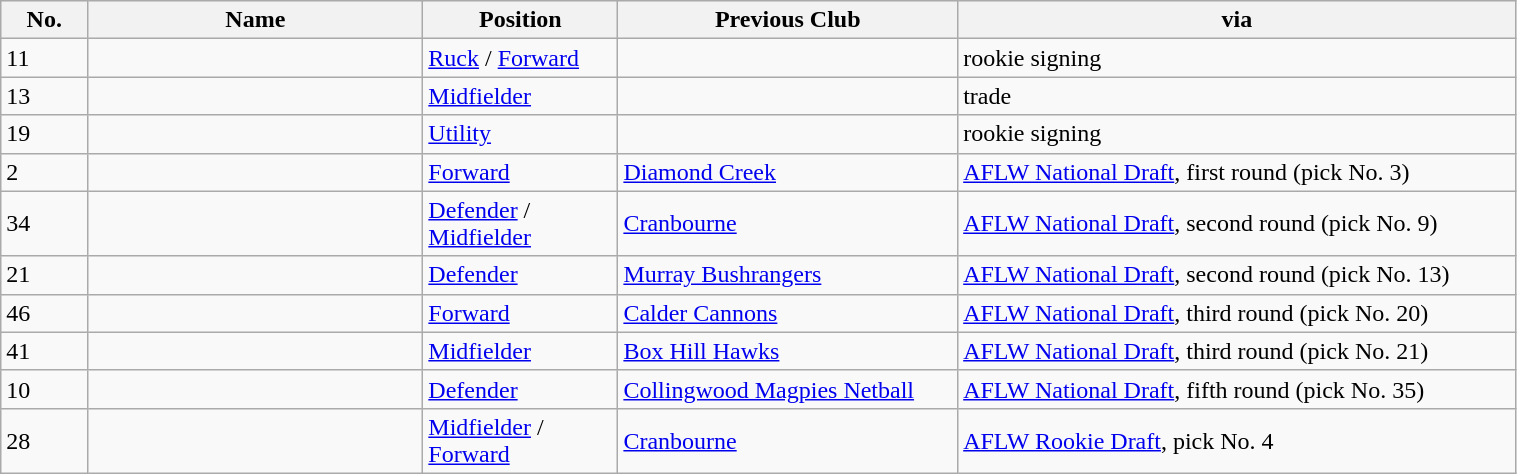<table class="wikitable sortable" style="width:80%;">
<tr style="background:#efefef;">
<th width=1%>No.</th>
<th width=6%>Name</th>
<th width=2%>Position</th>
<th width=5%>Previous Club</th>
<th width=10%>via</th>
</tr>
<tr>
<td align=left>11</td>
<td></td>
<td><a href='#'>Ruck</a> / <a href='#'>Forward</a></td>
<td></td>
<td>rookie signing</td>
</tr>
<tr>
<td align=left>13</td>
<td></td>
<td><a href='#'>Midfielder</a></td>
<td></td>
<td>trade</td>
</tr>
<tr>
<td align=left>19</td>
<td></td>
<td><a href='#'>Utility</a></td>
<td></td>
<td>rookie signing</td>
</tr>
<tr>
<td align=left>2</td>
<td></td>
<td><a href='#'>Forward</a></td>
<td><a href='#'>Diamond Creek</a></td>
<td><a href='#'>AFLW National Draft</a>, first round (pick No. 3)</td>
</tr>
<tr>
<td align=left>34</td>
<td></td>
<td><a href='#'>Defender</a> / <a href='#'>Midfielder</a></td>
<td><a href='#'>Cranbourne</a></td>
<td><a href='#'>AFLW National Draft</a>, second round (pick No. 9)</td>
</tr>
<tr>
<td align=left>21</td>
<td></td>
<td><a href='#'>Defender</a></td>
<td><a href='#'>Murray Bushrangers</a></td>
<td><a href='#'>AFLW National Draft</a>, second round (pick No. 13)</td>
</tr>
<tr>
<td align=left>46</td>
<td></td>
<td><a href='#'>Forward</a></td>
<td><a href='#'>Calder Cannons</a></td>
<td><a href='#'>AFLW National Draft</a>, third round (pick No. 20)</td>
</tr>
<tr>
<td align=left>41</td>
<td></td>
<td><a href='#'>Midfielder</a></td>
<td><a href='#'>Box Hill Hawks</a></td>
<td><a href='#'>AFLW National Draft</a>, third round (pick No. 21)</td>
</tr>
<tr>
<td align=left>10</td>
<td></td>
<td><a href='#'>Defender</a></td>
<td><a href='#'>Collingwood Magpies Netball</a></td>
<td><a href='#'>AFLW National Draft</a>, fifth round (pick No. 35)</td>
</tr>
<tr>
<td align=left>28</td>
<td></td>
<td><a href='#'>Midfielder</a> / <a href='#'>Forward</a></td>
<td><a href='#'>Cranbourne</a></td>
<td><a href='#'>AFLW Rookie Draft</a>, pick No. 4</td>
</tr>
</table>
